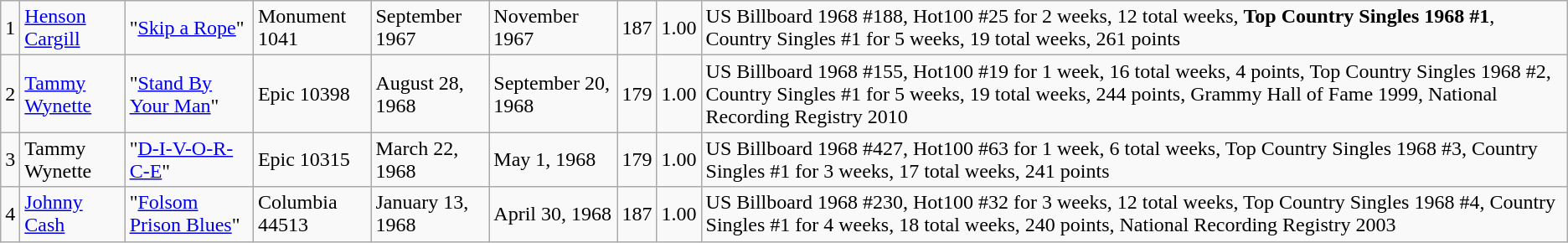<table class="wikitable sortable">
<tr>
<td>1</td>
<td><a href='#'>Henson Cargill</a></td>
<td>"<a href='#'>Skip a Rope</a>"</td>
<td>Monument 1041</td>
<td>September 1967</td>
<td>November 1967</td>
<td>187</td>
<td>1.00</td>
<td>US Billboard 1968 #188, Hot100 #25 for 2 weeks, 12 total weeks, <strong>Top Country Singles 1968 #1</strong>, Country Singles #1 for 5 weeks, 19 total weeks, 261 points</td>
</tr>
<tr>
<td>2</td>
<td><a href='#'>Tammy Wynette</a></td>
<td>"<a href='#'>Stand By Your Man</a>"</td>
<td>Epic 10398</td>
<td>August 28, 1968</td>
<td>September 20, 1968</td>
<td>179</td>
<td>1.00</td>
<td>US Billboard 1968 #155, Hot100 #19 for 1 week, 16 total weeks, 4 points, Top Country Singles 1968 #2, Country Singles #1 for 5 weeks, 19 total weeks, 244 points, Grammy Hall of Fame 1999, National Recording Registry 2010</td>
</tr>
<tr>
<td>3</td>
<td>Tammy Wynette</td>
<td>"<a href='#'>D-I-V-O-R-C-E</a>"</td>
<td>Epic 10315</td>
<td>March 22, 1968</td>
<td>May 1, 1968</td>
<td>179</td>
<td>1.00</td>
<td>US Billboard 1968 #427, Hot100 #63 for 1 week, 6 total weeks, Top Country Singles 1968 #3, Country Singles #1 for 3 weeks, 17 total weeks, 241 points</td>
</tr>
<tr>
<td>4</td>
<td><a href='#'>Johnny Cash</a></td>
<td>"<a href='#'>Folsom Prison Blues</a>"</td>
<td>Columbia 44513</td>
<td>January 13, 1968</td>
<td>April 30, 1968</td>
<td>187</td>
<td>1.00</td>
<td>US Billboard 1968 #230, Hot100 #32 for 3 weeks, 12 total weeks, Top Country Singles 1968 #4, Country Singles #1 for 4 weeks, 18 total weeks, 240 points, National Recording Registry 2003</td>
</tr>
</table>
